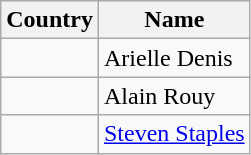<table class="wikitable">
<tr>
<th>Country</th>
<th>Name</th>
</tr>
<tr>
<td></td>
<td>Arielle Denis</td>
</tr>
<tr>
<td></td>
<td>Alain Rouy</td>
</tr>
<tr>
<td></td>
<td><a href='#'>Steven Staples</a></td>
</tr>
</table>
